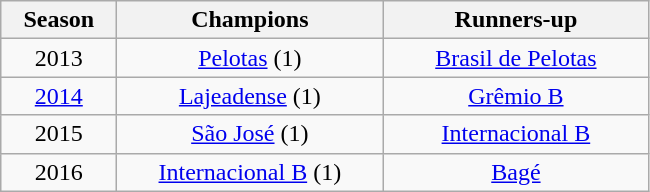<table class="wikitable" style="text-align:center; margin-left:1em;">
<tr>
<th style="width:70px">Season</th>
<th style="width:170px">Champions</th>
<th style="width:170px">Runners-up</th>
</tr>
<tr>
<td>2013</td>
<td><a href='#'>Pelotas</a> (1)</td>
<td><a href='#'>Brasil de Pelotas</a></td>
</tr>
<tr>
<td><a href='#'>2014</a></td>
<td><a href='#'>Lajeadense</a> (1)</td>
<td><a href='#'>Grêmio B</a></td>
</tr>
<tr>
<td>2015</td>
<td><a href='#'>São José</a> (1)</td>
<td><a href='#'>Internacional B</a></td>
</tr>
<tr>
<td>2016</td>
<td><a href='#'>Internacional B</a> (1)</td>
<td><a href='#'>Bagé</a></td>
</tr>
</table>
